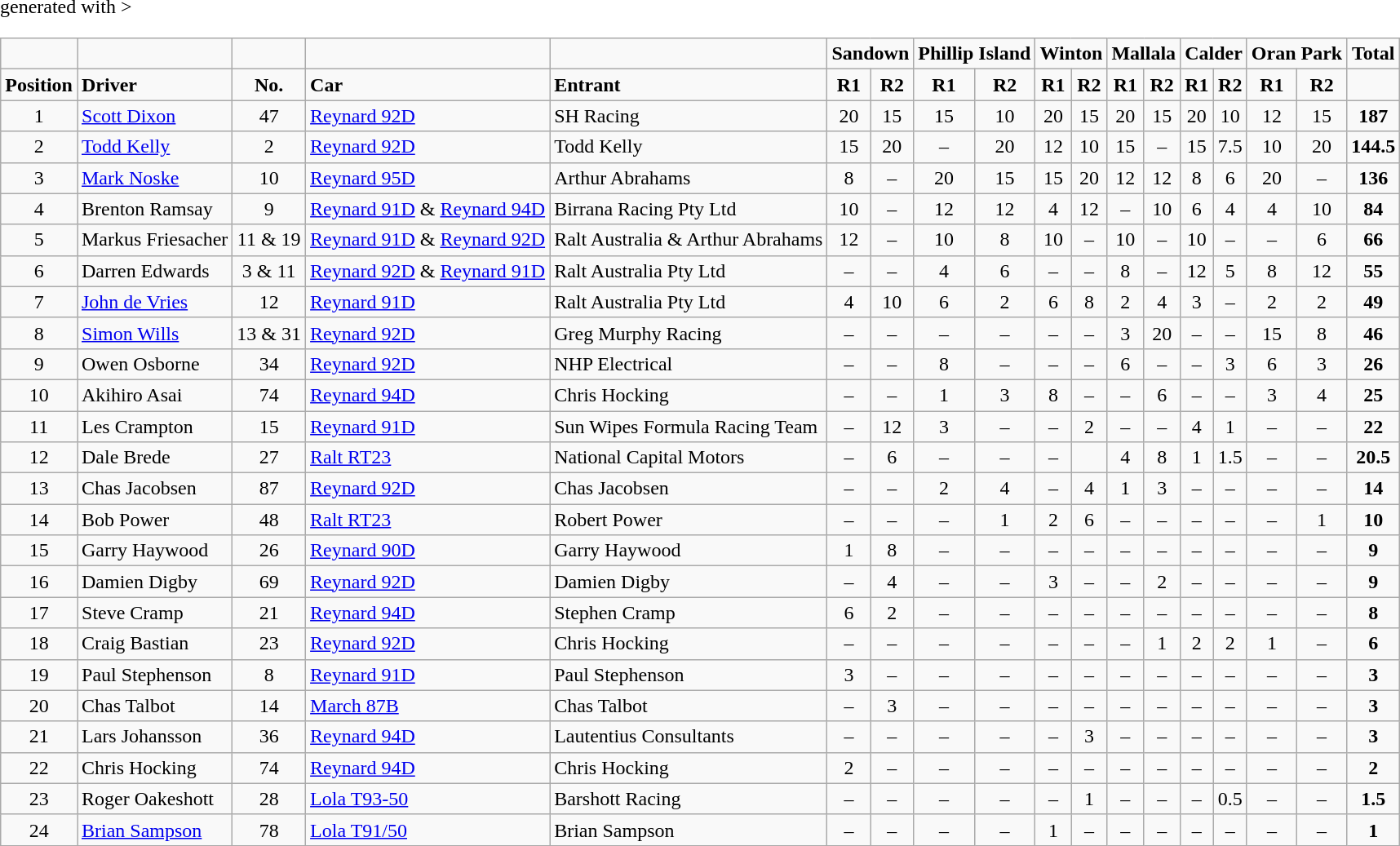<table class="wikitable" <hiddentext>generated with >
<tr>
<td height="14"> </td>
<td> </td>
<td> </td>
<td> </td>
<td> </td>
<td style="font-weight:bold" colspan="2" align="center">Sandown</td>
<td style="font-weight:bold" colspan="2" align="center">Phillip Island</td>
<td style="font-weight:bold" colspan="2" align="center">Winton</td>
<td style="font-weight:bold" colspan="2" align="center">Mallala</td>
<td style="font-weight:bold" colspan="2" align="center">Calder</td>
<td style="font-weight:bold" colspan="2" align="center">Oran Park</td>
<td style="font-weight:bold" align="center">Total</td>
</tr>
<tr style="font-weight:bold">
<td height="14" align="center">Position</td>
<td>Driver</td>
<td align="center">No.</td>
<td>Car</td>
<td>Entrant</td>
<td align="center">R1</td>
<td align="center">R2</td>
<td align="center">R1</td>
<td align="center">R2</td>
<td align="center">R1</td>
<td align="center">R2</td>
<td align="center">R1</td>
<td align="center">R2</td>
<td align="center">R1</td>
<td align="center">R2</td>
<td align="center">R1</td>
<td align="center">R2</td>
<td align="center"> </td>
</tr>
<tr>
<td height="14" align="center">1</td>
<td><a href='#'>Scott Dixon</a></td>
<td align="center">47</td>
<td><a href='#'>Reynard 92D</a></td>
<td>SH Racing</td>
<td align="center">20</td>
<td align="center">15</td>
<td align="center">15</td>
<td align="center">10</td>
<td align="center">20</td>
<td align="center">15</td>
<td align="center">20</td>
<td align="center">15</td>
<td align="center">20</td>
<td align="center">10</td>
<td align="center">12</td>
<td align="center">15</td>
<td style="font-weight:bold" align="center">187</td>
</tr>
<tr>
<td height="14" align="center">2</td>
<td><a href='#'>Todd Kelly</a></td>
<td align="center">2</td>
<td><a href='#'>Reynard 92D</a></td>
<td>Todd Kelly</td>
<td align="center">15</td>
<td align="center">20</td>
<td align="center">–</td>
<td align="center">20</td>
<td align="center">12</td>
<td align="center">10</td>
<td align="center">15</td>
<td align="center">–</td>
<td align="center">15</td>
<td align="center">7.5</td>
<td align="center">10</td>
<td align="center">20</td>
<td style="font-weight:bold" align="center">144.5</td>
</tr>
<tr>
<td height="14" align="center">3</td>
<td><a href='#'>Mark Noske</a></td>
<td align="center">10</td>
<td><a href='#'>Reynard 95D</a></td>
<td>Arthur Abrahams</td>
<td align="center">8</td>
<td align="center">–</td>
<td align="center">20</td>
<td align="center">15</td>
<td align="center">15</td>
<td align="center">20</td>
<td align="center">12</td>
<td align="center">12</td>
<td align="center">8</td>
<td align="center">6</td>
<td align="center">20</td>
<td align="center">–</td>
<td style="font-weight:bold" align="center">136</td>
</tr>
<tr>
<td height="14" align="center">4</td>
<td>Brenton Ramsay</td>
<td align="center">9</td>
<td><a href='#'>Reynard 91D</a> & <a href='#'>Reynard 94D</a></td>
<td>Birrana Racing Pty Ltd</td>
<td align="center">10</td>
<td align="center">–</td>
<td align="center">12</td>
<td align="center">12</td>
<td align="center">4</td>
<td align="center">12</td>
<td align="center">–</td>
<td align="center">10</td>
<td align="center">6</td>
<td align="center">4</td>
<td align="center">4</td>
<td align="center">10</td>
<td style="font-weight:bold" align="center">84</td>
</tr>
<tr>
<td height="14" align="center">5</td>
<td>Markus Friesacher</td>
<td align="center">11 & 19</td>
<td><a href='#'>Reynard 91D</a> & <a href='#'>Reynard 92D</a></td>
<td>Ralt Australia & Arthur Abrahams</td>
<td align="center">12</td>
<td align="center">–</td>
<td align="center">10</td>
<td align="center">8</td>
<td align="center">10</td>
<td align="center">–</td>
<td align="center">10</td>
<td align="center">–</td>
<td align="center">10</td>
<td align="center">–</td>
<td align="center">–</td>
<td align="center">6</td>
<td style="font-weight:bold" align="center">66</td>
</tr>
<tr>
<td height="14" align="center">6</td>
<td>Darren Edwards</td>
<td align="center">3 & 11</td>
<td><a href='#'>Reynard 92D</a> & <a href='#'>Reynard 91D</a></td>
<td>Ralt Australia Pty Ltd</td>
<td align="center">–</td>
<td align="center">–</td>
<td align="center">4</td>
<td align="center">6</td>
<td align="center">–</td>
<td align="center">–</td>
<td align="center">8</td>
<td align="center">–</td>
<td align="center">12</td>
<td align="center">5</td>
<td align="center">8</td>
<td align="center">12</td>
<td style="font-weight:bold" align="center">55</td>
</tr>
<tr>
<td height="14" align="center">7</td>
<td><a href='#'> John de Vries</a></td>
<td align="center">12</td>
<td><a href='#'>Reynard 91D</a></td>
<td>Ralt Australia Pty Ltd</td>
<td align="center">4</td>
<td align="center">10</td>
<td align="center">6</td>
<td align="center">2</td>
<td align="center">6</td>
<td align="center">8</td>
<td align="center">2</td>
<td align="center">4</td>
<td align="center">3</td>
<td align="center">–</td>
<td align="center">2</td>
<td align="center">2</td>
<td style="font-weight:bold" align="center">49</td>
</tr>
<tr>
<td height="14" align="center">8</td>
<td><a href='#'>Simon Wills</a></td>
<td align="center">13 & 31</td>
<td><a href='#'>Reynard 92D</a></td>
<td>Greg Murphy Racing</td>
<td align="center">–</td>
<td align="center">–</td>
<td align="center">–</td>
<td align="center">–</td>
<td align="center">–</td>
<td align="center">–</td>
<td align="center">3</td>
<td align="center">20</td>
<td align="center">–</td>
<td align="center">–</td>
<td align="center">15</td>
<td align="center">8</td>
<td style="font-weight:bold" align="center">46</td>
</tr>
<tr>
<td height="14" align="center">9</td>
<td>Owen Osborne</td>
<td align="center">34</td>
<td><a href='#'>Reynard 92D</a></td>
<td>NHP Electrical</td>
<td align="center">–</td>
<td align="center">–</td>
<td align="center">8</td>
<td align="center">–</td>
<td align="center">–</td>
<td align="center">–</td>
<td align="center">6</td>
<td align="center">–</td>
<td align="center">–</td>
<td align="center">3</td>
<td align="center">6</td>
<td align="center">3</td>
<td style="font-weight:bold" align="center">26</td>
</tr>
<tr>
<td height="14" align="center">10</td>
<td>Akihiro Asai</td>
<td align="center">74</td>
<td><a href='#'>Reynard 94D</a></td>
<td>Chris Hocking</td>
<td align="center">–</td>
<td align="center">–</td>
<td align="center">1</td>
<td align="center">3</td>
<td align="center">8</td>
<td align="center">–</td>
<td align="center">–</td>
<td align="center">6</td>
<td align="center">–</td>
<td align="center">–</td>
<td align="center">3</td>
<td align="center">4</td>
<td style="font-weight:bold" align="center">25</td>
</tr>
<tr>
<td height="14" align="center">11</td>
<td>Les Crampton</td>
<td align="center">15</td>
<td><a href='#'>Reynard 91D</a></td>
<td>Sun Wipes Formula Racing Team</td>
<td align="center">–</td>
<td align="center">12</td>
<td align="center">3</td>
<td align="center">–</td>
<td align="center">–</td>
<td align="center">2</td>
<td align="center">–</td>
<td align="center">–</td>
<td align="center">4</td>
<td align="center">1</td>
<td align="center">–</td>
<td align="center">–</td>
<td style="font-weight:bold" align="center">22</td>
</tr>
<tr>
<td height="14" align="center">12</td>
<td>Dale Brede</td>
<td align="center">27</td>
<td><a href='#'>Ralt RT23</a></td>
<td>National Capital Motors</td>
<td align="center">–</td>
<td align="center">6</td>
<td align="center">–</td>
<td align="center">–</td>
<td align="center">–</td>
<td align="center"> </td>
<td align="center">4</td>
<td align="center">8</td>
<td align="center">1</td>
<td align="center">1.5</td>
<td align="center">–</td>
<td align="center">–</td>
<td style="font-weight:bold" align="center">20.5</td>
</tr>
<tr>
<td height="14" align="center">13</td>
<td>Chas Jacobsen</td>
<td align="center">87</td>
<td><a href='#'>Reynard 92D</a></td>
<td>Chas Jacobsen</td>
<td align="center">–</td>
<td align="center">–</td>
<td align="center">2</td>
<td align="center">4</td>
<td align="center">–</td>
<td align="center">4</td>
<td align="center">1</td>
<td align="center">3</td>
<td align="center">–</td>
<td align="center">–</td>
<td align="center">–</td>
<td align="center">–</td>
<td style="font-weight:bold" align="center">14</td>
</tr>
<tr>
<td height="14" align="center">14</td>
<td>Bob Power</td>
<td align="center">48</td>
<td><a href='#'>Ralt RT23</a></td>
<td>Robert Power</td>
<td align="center">–</td>
<td align="center">–</td>
<td align="center">–</td>
<td align="center">1</td>
<td align="center">2</td>
<td align="center">6</td>
<td align="center">–</td>
<td align="center">–</td>
<td align="center">–</td>
<td align="center">–</td>
<td align="center">–</td>
<td align="center">1</td>
<td style="font-weight:bold" align="center">10</td>
</tr>
<tr>
<td height="14" align="center">15</td>
<td>Garry Haywood</td>
<td align="center">26</td>
<td><a href='#'>Reynard 90D</a></td>
<td>Garry Haywood</td>
<td align="center">1</td>
<td align="center">8</td>
<td align="center">–</td>
<td align="center">–</td>
<td align="center">–</td>
<td align="center">–</td>
<td align="center">–</td>
<td align="center">–</td>
<td align="center">–</td>
<td align="center">–</td>
<td align="center">–</td>
<td align="center">–</td>
<td style="font-weight:bold" align="center">9</td>
</tr>
<tr>
<td height="14" align="center">16</td>
<td>Damien Digby</td>
<td align="center">69</td>
<td><a href='#'>Reynard 92D</a></td>
<td>Damien Digby</td>
<td align="center">–</td>
<td align="center">4</td>
<td align="center">–</td>
<td align="center">–</td>
<td align="center">3</td>
<td align="center">–</td>
<td align="center">–</td>
<td align="center">2</td>
<td align="center">–</td>
<td align="center">–</td>
<td align="center">–</td>
<td align="center">–</td>
<td style="font-weight:bold" align="center">9</td>
</tr>
<tr>
<td height="14" align="center">17</td>
<td>Steve Cramp</td>
<td align="center">21</td>
<td><a href='#'>Reynard 94D</a></td>
<td>Stephen Cramp</td>
<td align="center">6</td>
<td align="center">2</td>
<td align="center">–</td>
<td align="center">–</td>
<td align="center">–</td>
<td align="center">–</td>
<td align="center">–</td>
<td align="center">–</td>
<td align="center">–</td>
<td align="center">–</td>
<td align="center">–</td>
<td align="center">–</td>
<td style="font-weight:bold" align="center">8</td>
</tr>
<tr>
<td height="14" align="center">18</td>
<td>Craig Bastian</td>
<td align="center">23</td>
<td><a href='#'>Reynard 92D</a></td>
<td>Chris Hocking</td>
<td align="center">–</td>
<td align="center">–</td>
<td align="center">–</td>
<td align="center">–</td>
<td align="center">–</td>
<td align="center">–</td>
<td align="center">–</td>
<td align="center">1</td>
<td align="center">2</td>
<td align="center">2</td>
<td align="center">1</td>
<td align="center">–</td>
<td style="font-weight:bold" align="center">6</td>
</tr>
<tr>
<td height="14" align="center">19</td>
<td>Paul Stephenson</td>
<td align="center">8</td>
<td><a href='#'>Reynard 91D</a></td>
<td>Paul Stephenson</td>
<td align="center">3</td>
<td align="center">–</td>
<td align="center">–</td>
<td align="center">–</td>
<td align="center">–</td>
<td align="center">–</td>
<td align="center">–</td>
<td align="center">–</td>
<td align="center">–</td>
<td align="center">–</td>
<td align="center">–</td>
<td align="center">–</td>
<td style="font-weight:bold" align="center">3</td>
</tr>
<tr>
<td height="14" align="center">20</td>
<td>Chas Talbot</td>
<td align="center">14</td>
<td><a href='#'>March 87B</a></td>
<td>Chas Talbot</td>
<td align="center">–</td>
<td align="center">3</td>
<td align="center">–</td>
<td align="center">–</td>
<td align="center">–</td>
<td align="center">–</td>
<td align="center">–</td>
<td align="center">–</td>
<td align="center">–</td>
<td align="center">–</td>
<td align="center">–</td>
<td align="center">–</td>
<td style="font-weight:bold" align="center">3</td>
</tr>
<tr>
<td height="14" align="center">21</td>
<td>Lars Johansson</td>
<td align="center">36</td>
<td><a href='#'>Reynard 94D</a></td>
<td>Lautentius Consultants</td>
<td align="center">–</td>
<td align="center">–</td>
<td align="center">–</td>
<td align="center">–</td>
<td align="center">–</td>
<td align="center">3</td>
<td align="center">–</td>
<td align="center">–</td>
<td align="center">–</td>
<td align="center">–</td>
<td align="center">–</td>
<td align="center">–</td>
<td style="font-weight:bold" align="center">3</td>
</tr>
<tr>
<td height="14" align="center">22</td>
<td>Chris Hocking</td>
<td align="center">74</td>
<td><a href='#'>Reynard 94D</a></td>
<td>Chris Hocking</td>
<td align="center">2</td>
<td align="center">–</td>
<td align="center">–</td>
<td align="center">–</td>
<td align="center">–</td>
<td align="center">–</td>
<td align="center">–</td>
<td align="center">–</td>
<td align="center">–</td>
<td align="center">–</td>
<td align="center">–</td>
<td align="center">–</td>
<td style="font-weight:bold" align="center">2</td>
</tr>
<tr>
<td height="14" align="center">23</td>
<td>Roger Oakeshott</td>
<td align="center">28</td>
<td><a href='#'>Lola T93-50</a></td>
<td>Barshott Racing</td>
<td align="center">–</td>
<td align="center">–</td>
<td align="center">–</td>
<td align="center">–</td>
<td align="center">–</td>
<td align="center">1</td>
<td align="center">–</td>
<td align="center">–</td>
<td align="center">–</td>
<td align="center">0.5</td>
<td align="center">–</td>
<td align="center">–</td>
<td style="font-weight:bold" align="center">1.5</td>
</tr>
<tr>
<td height="14" align="center">24</td>
<td><a href='#'>Brian Sampson</a></td>
<td align="center">78</td>
<td><a href='#'>Lola T91/50</a></td>
<td>Brian Sampson</td>
<td align="center">–</td>
<td align="center">–</td>
<td align="center">–</td>
<td align="center">–</td>
<td align="center">1</td>
<td align="center">–</td>
<td align="center">–</td>
<td align="center">–</td>
<td align="center">–</td>
<td align="center">–</td>
<td align="center">–</td>
<td align="center">–</td>
<td style="font-weight:bold" align="center">1</td>
</tr>
</table>
